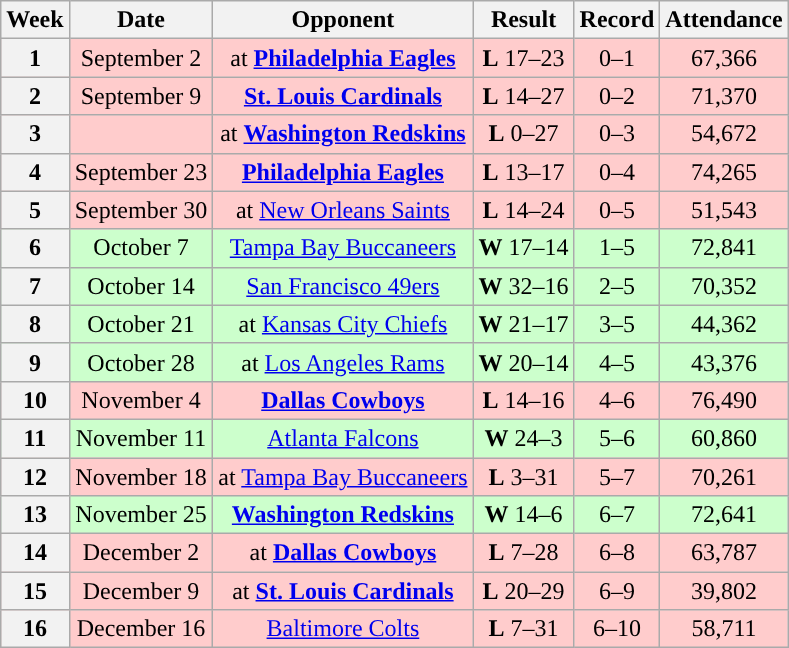<table class="wikitable" style="text-align:center">
<tr>
<th>Week</th>
<th>Date</th>
<th>Opponent</th>
<th>Result</th>
<th>Record</th>
<th>Attendance</th>
</tr>
<tr style="background:#fcc">
<th>1</th>
<td>September 2</td>
<td>at <strong><a href='#'>Philadelphia Eagles</a></strong></td>
<td><strong>L</strong> 17–23</td>
<td>0–1</td>
<td>67,366</td>
</tr>
<tr style="background:#fcc">
<th>2</th>
<td>September 9</td>
<td><strong><a href='#'>St. Louis Cardinals</a></strong></td>
<td><strong>L</strong> 14–27</td>
<td>0–2</td>
<td>71,370</td>
</tr>
<tr style="background:#fcc">
<th>3</th>
<td></td>
<td>at <strong><a href='#'>Washington Redskins</a></strong></td>
<td><strong>L</strong> 0–27</td>
<td>0–3</td>
<td>54,672</td>
</tr>
<tr style="background:#fcc">
<th>4</th>
<td>September 23</td>
<td><strong><a href='#'>Philadelphia Eagles</a></strong></td>
<td><strong>L</strong> 13–17</td>
<td>0–4</td>
<td>74,265</td>
</tr>
<tr style="background:#fcc">
<th>5</th>
<td>September 30</td>
<td>at <a href='#'>New Orleans Saints</a></td>
<td><strong>L</strong> 14–24</td>
<td>0–5</td>
<td>51,543</td>
</tr>
<tr style="background:#cfc">
<th>6</th>
<td>October 7</td>
<td><a href='#'>Tampa Bay Buccaneers</a></td>
<td><strong>W</strong> 17–14</td>
<td>1–5</td>
<td>72,841</td>
</tr>
<tr style="background:#cfc">
<th>7</th>
<td>October 14</td>
<td><a href='#'>San Francisco 49ers</a></td>
<td><strong>W</strong> 32–16</td>
<td>2–5</td>
<td>70,352</td>
</tr>
<tr style="background:#cfc">
<th>8</th>
<td>October 21</td>
<td>at <a href='#'>Kansas City Chiefs</a></td>
<td><strong>W</strong> 21–17</td>
<td>3–5</td>
<td>44,362</td>
</tr>
<tr style="background:#cfc">
<th>9</th>
<td>October 28</td>
<td>at <a href='#'>Los Angeles Rams</a></td>
<td><strong>W</strong> 20–14</td>
<td>4–5</td>
<td>43,376</td>
</tr>
<tr style="background:#fcc">
<th>10</th>
<td>November 4</td>
<td><strong><a href='#'>Dallas Cowboys</a></strong></td>
<td><strong>L</strong> 14–16</td>
<td>4–6</td>
<td>76,490</td>
</tr>
<tr style="background:#cfc">
<th>11</th>
<td>November 11</td>
<td><a href='#'>Atlanta Falcons</a></td>
<td><strong>W</strong> 24–3</td>
<td>5–6</td>
<td>60,860</td>
</tr>
<tr style="background:#fcc">
<th>12</th>
<td>November 18</td>
<td>at <a href='#'>Tampa Bay Buccaneers</a></td>
<td><strong>L</strong> 3–31</td>
<td>5–7</td>
<td>70,261</td>
</tr>
<tr style="background:#cfc">
<th>13</th>
<td>November 25</td>
<td><strong><a href='#'>Washington Redskins</a></strong></td>
<td><strong>W</strong> 14–6</td>
<td>6–7</td>
<td>72,641</td>
</tr>
<tr style="background:#fcc">
<th>14</th>
<td>December 2</td>
<td>at <strong><a href='#'>Dallas Cowboys</a></strong></td>
<td><strong>L</strong> 7–28</td>
<td>6–8</td>
<td>63,787</td>
</tr>
<tr style="background:#fcc">
<th>15</th>
<td>December 9</td>
<td>at <strong><a href='#'>St. Louis Cardinals</a></strong></td>
<td><strong>L</strong> 20–29</td>
<td>6–9</td>
<td>39,802</td>
</tr>
<tr style="background:#fcc">
<th>16</th>
<td>December 16</td>
<td><a href='#'>Baltimore Colts</a></td>
<td><strong>L</strong> 7–31</td>
<td>6–10</td>
<td>58,711</td>
</tr>
</table>
